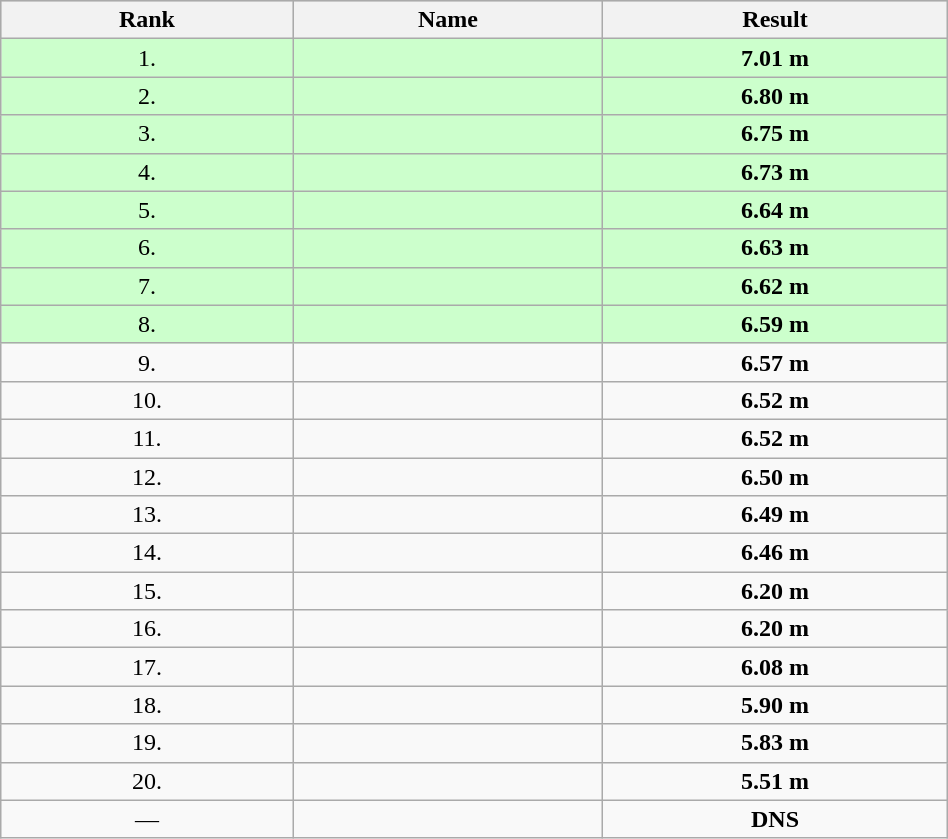<table class="wikitable sortable"  width=50%>
<tr bgcolor="cccccc">
<th>Rank</th>
<th>Name</th>
<th>Result</th>
</tr>
<tr style="background:#ccffcc;">
<td align="center">1.</td>
<td></td>
<td align="center"><strong>7.01 m</strong></td>
</tr>
<tr style="background:#ccffcc;">
<td align="center">2.</td>
<td></td>
<td align="center"><strong>6.80 m</strong></td>
</tr>
<tr style="background:#ccffcc;">
<td align="center">3.</td>
<td></td>
<td align="center"><strong>6.75 m</strong></td>
</tr>
<tr style="background:#ccffcc;">
<td align="center">4.</td>
<td></td>
<td align="center"><strong>6.73 m</strong></td>
</tr>
<tr style="background:#ccffcc;">
<td align="center">5.</td>
<td></td>
<td align="center"><strong>6.64 m</strong></td>
</tr>
<tr style="background:#ccffcc;">
<td align="center">6.</td>
<td></td>
<td align="center"><strong>6.63 m</strong></td>
</tr>
<tr style="background:#ccffcc;">
<td align="center">7.</td>
<td></td>
<td align="center"><strong>6.62 m</strong></td>
</tr>
<tr style="background:#ccffcc;">
<td align="center">8.</td>
<td></td>
<td align="center"><strong>6.59 m</strong></td>
</tr>
<tr>
<td align="center">9.</td>
<td></td>
<td align="center"><strong>6.57 m</strong></td>
</tr>
<tr>
<td align="center">10.</td>
<td></td>
<td align="center"><strong>6.52 m</strong></td>
</tr>
<tr>
<td align="center">11.</td>
<td></td>
<td align="center"><strong>6.52 m</strong></td>
</tr>
<tr>
<td align="center">12.</td>
<td></td>
<td align="center"><strong>6.50 m</strong></td>
</tr>
<tr>
<td align="center">13.</td>
<td></td>
<td align="center"><strong>6.49 m</strong></td>
</tr>
<tr>
<td align="center">14.</td>
<td></td>
<td align="center"><strong>6.46 m</strong></td>
</tr>
<tr>
<td align="center">15.</td>
<td></td>
<td align="center"><strong>6.20 m</strong></td>
</tr>
<tr>
<td align="center">16.</td>
<td></td>
<td align="center"><strong>6.20 m</strong></td>
</tr>
<tr>
<td align="center">17.</td>
<td></td>
<td align="center"><strong>6.08 m</strong></td>
</tr>
<tr>
<td align="center">18.</td>
<td></td>
<td align="center"><strong>5.90 m</strong></td>
</tr>
<tr>
<td align="center">19.</td>
<td></td>
<td align="center"><strong>5.83 m</strong></td>
</tr>
<tr>
<td align="center">20.</td>
<td></td>
<td align="center"><strong>5.51 m</strong></td>
</tr>
<tr>
<td align="center">—</td>
<td></td>
<td align="center"><strong>DNS</strong></td>
</tr>
</table>
